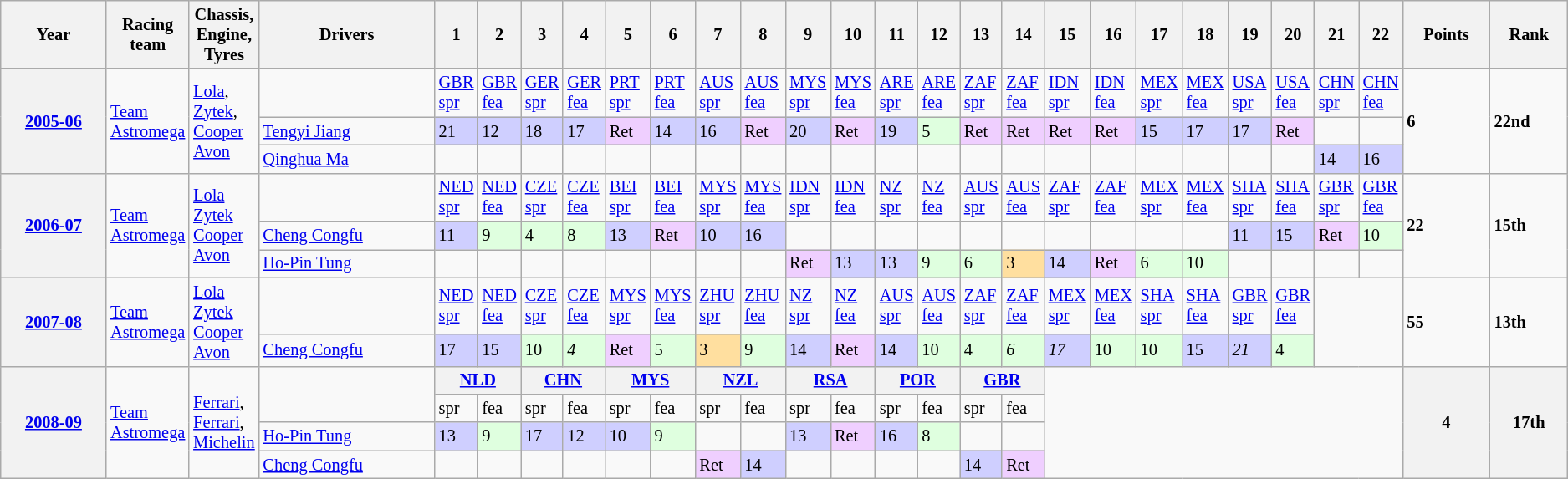<table class="wikitable" style="font-size: 85%">
<tr>
<th>Year</th>
<th width="4%">Racing<br>team</th>
<th width="4%">Chassis,<br>Engine,<br>Tyres</th>
<th>Drivers</th>
<th width="2%">1</th>
<th width="2%">2</th>
<th width="2%">3</th>
<th width="2%">4</th>
<th width="2%">5</th>
<th width="2%">6</th>
<th width="2%">7</th>
<th width="2%">8</th>
<th width="2%">9</th>
<th width="2%">10</th>
<th width="2%">11</th>
<th width="2%">12</th>
<th width="2%">13</th>
<th width="2%">14</th>
<th width="2%">15</th>
<th width="2%">16</th>
<th width="2%">17</th>
<th width="2%">18</th>
<th width="2%">19</th>
<th width="2%">20</th>
<th width="2%">21</th>
<th width="2%">22</th>
<th>Points</th>
<th>Rank</th>
</tr>
<tr>
<th rowspan=3><a href='#'>2005-06</a></th>
<td rowspan=3><a href='#'>Team Astromega</a></td>
<td rowspan=3><a href='#'>Lola</a>,<br><a href='#'>Zytek</a>,<br><a href='#'>Cooper Avon</a></td>
<td></td>
<td><a href='#'>GBR spr</a></td>
<td><a href='#'>GBR fea</a></td>
<td><a href='#'>GER spr</a></td>
<td><a href='#'>GER fea</a></td>
<td><a href='#'>PRT spr</a></td>
<td><a href='#'>PRT fea</a></td>
<td><a href='#'>AUS spr</a></td>
<td><a href='#'>AUS fea</a></td>
<td><a href='#'>MYS spr</a></td>
<td><a href='#'>MYS fea</a></td>
<td><a href='#'>ARE spr</a></td>
<td><a href='#'>ARE fea</a></td>
<td><a href='#'>ZAF spr</a></td>
<td><a href='#'>ZAF fea</a></td>
<td><a href='#'>IDN spr</a></td>
<td><a href='#'>IDN fea</a></td>
<td><a href='#'>MEX spr</a></td>
<td><a href='#'>MEX fea</a></td>
<td><a href='#'>USA spr</a></td>
<td><a href='#'>USA fea</a></td>
<td><a href='#'>CHN spr</a></td>
<td><a href='#'>CHN fea</a></td>
<td rowspan=3><strong>6</strong></td>
<td rowspan=3><strong>22nd</strong></td>
</tr>
<tr>
<td><a href='#'>Tengyi Jiang</a></td>
<td style="background:#CFCFFF;">21</td>
<td style="background:#CFCFFF;">12</td>
<td style="background:#CFCFFF;">18</td>
<td style="background:#CFCFFF;">17</td>
<td style="background:#EFCFFF;">Ret</td>
<td style="background:#CFCFFF;">14</td>
<td style="background:#CFCFFF;">16</td>
<td style="background:#EFCFFF;">Ret</td>
<td style="background:#CFCFFF;">20</td>
<td style="background:#EFCFFF;">Ret</td>
<td style="background:#CFCFFF;">19</td>
<td style="background:#DFFFDF;">5</td>
<td style="background:#EFCFFF;">Ret</td>
<td style="background:#EFCFFF;">Ret</td>
<td style="background:#EFCFFF;">Ret</td>
<td style="background:#EFCFFF;">Ret</td>
<td style="background:#CFCFFF;">15</td>
<td style="background:#CFCFFF;">17</td>
<td style="background:#CFCFFF;">17</td>
<td style="background:#EFCFFF;">Ret</td>
<td></td>
<td></td>
</tr>
<tr>
<td><a href='#'>Qinghua Ma</a></td>
<td></td>
<td></td>
<td></td>
<td></td>
<td></td>
<td></td>
<td></td>
<td></td>
<td></td>
<td></td>
<td></td>
<td></td>
<td></td>
<td></td>
<td></td>
<td></td>
<td></td>
<td></td>
<td></td>
<td></td>
<td style="background:#CFCFFF;">14</td>
<td style="background:#CFCFFF;">16</td>
</tr>
<tr>
<th rowspan=3><a href='#'>2006-07</a></th>
<td rowspan=3><a href='#'>Team Astromega</a></td>
<td rowspan=3><a href='#'>Lola</a><br><a href='#'>Zytek</a><br><a href='#'>Cooper Avon</a></td>
<td></td>
<td><a href='#'>NED spr</a></td>
<td><a href='#'>NED fea</a></td>
<td><a href='#'>CZE spr</a></td>
<td><a href='#'>CZE fea</a></td>
<td><a href='#'>BEI spr</a></td>
<td><a href='#'>BEI fea</a></td>
<td><a href='#'>MYS spr</a></td>
<td><a href='#'>MYS fea</a></td>
<td><a href='#'>IDN spr</a></td>
<td><a href='#'>IDN fea</a></td>
<td><a href='#'>NZ spr</a></td>
<td><a href='#'>NZ fea</a></td>
<td><a href='#'>AUS spr</a></td>
<td><a href='#'>AUS fea</a></td>
<td><a href='#'>ZAF spr</a></td>
<td><a href='#'>ZAF fea</a></td>
<td><a href='#'>MEX spr</a></td>
<td><a href='#'>MEX fea</a></td>
<td><a href='#'>SHA spr</a></td>
<td><a href='#'>SHA fea</a></td>
<td><a href='#'>GBR spr</a></td>
<td><a href='#'>GBR fea</a></td>
<td rowspan=3><strong>22</strong></td>
<td rowspan=3><strong>15th</strong></td>
</tr>
<tr>
<td><a href='#'>Cheng Congfu</a></td>
<td style="background:#CFCFFF;">11</td>
<td style="background:#DFFFDF;">9</td>
<td style="background:#DFFFDF;">4</td>
<td style="background:#DFFFDF;">8</td>
<td style="background:#CFCFFF;">13</td>
<td style="background:#EFCFFF;">Ret</td>
<td style="background:#CFCFFF;">10</td>
<td style="background:#CFCFFF;">16</td>
<td></td>
<td></td>
<td></td>
<td></td>
<td></td>
<td></td>
<td></td>
<td></td>
<td></td>
<td></td>
<td style="background:#CFCFFF;">11</td>
<td style="background:#CFCFFF;">15</td>
<td style="background:#EFCFFF;">Ret</td>
<td style="background:#DFFFDF;">10</td>
</tr>
<tr>
<td><a href='#'>Ho-Pin Tung</a></td>
<td></td>
<td></td>
<td></td>
<td></td>
<td></td>
<td></td>
<td></td>
<td></td>
<td style="background:#EFCFFF;">Ret</td>
<td style="background:#CFCFFF;">13</td>
<td style="background:#CFCFFF;">13</td>
<td style="background:#DFFFDF;">9</td>
<td style="background:#DFFFDF;">6</td>
<td style="background:#FFDF9F;">3</td>
<td style="background:#CFCFFF;">14</td>
<td style="background:#EFCFFF;">Ret</td>
<td style="background:#DFFFDF;">6</td>
<td style="background:#DFFFDF;">10</td>
<td></td>
<td></td>
<td></td>
<td></td>
</tr>
<tr>
<th rowspan=2><a href='#'>2007-08</a></th>
<td rowspan=2><a href='#'>Team Astromega</a></td>
<td rowspan=2><a href='#'>Lola</a><br><a href='#'>Zytek</a><br><a href='#'>Cooper Avon</a></td>
<td></td>
<td><a href='#'>NED spr</a></td>
<td><a href='#'>NED fea</a></td>
<td><a href='#'>CZE spr</a></td>
<td><a href='#'>CZE fea</a></td>
<td><a href='#'>MYS spr</a></td>
<td><a href='#'>MYS fea</a></td>
<td><a href='#'>ZHU spr</a></td>
<td><a href='#'>ZHU fea</a></td>
<td><a href='#'>NZ spr</a></td>
<td><a href='#'>NZ fea</a></td>
<td><a href='#'>AUS spr</a></td>
<td><a href='#'>AUS fea</a></td>
<td><a href='#'>ZAF spr</a></td>
<td><a href='#'>ZAF fea</a></td>
<td><a href='#'>MEX spr</a></td>
<td><a href='#'>MEX fea</a></td>
<td><a href='#'>SHA spr</a></td>
<td><a href='#'>SHA fea</a></td>
<td><a href='#'>GBR spr</a></td>
<td><a href='#'>GBR fea</a></td>
<td colspan=2 rowspan=2></td>
<td rowspan=2><strong>55</strong></td>
<td rowspan=2><strong>13th</strong></td>
</tr>
<tr>
<td><a href='#'>Cheng Congfu</a></td>
<td style="background:#CFCFFF;">17</td>
<td style="background:#CFCFFF;">15</td>
<td style="background:#DFFFDF;">10</td>
<td style="background:#DFFFDF;"><em>4</em></td>
<td style="background:#EFCFFF;">Ret</td>
<td style="background:#DFFFDF;">5</td>
<td style="background:#FFDF9F;">3</td>
<td style="background:#DFFFDF;">9</td>
<td style="background:#CFCFFF;">14</td>
<td style="background:#EFCFFF;">Ret</td>
<td style="background:#CFCFFF;">14</td>
<td style="background:#DFFFDF;">10</td>
<td style="background:#DFFFDF;">4</td>
<td style="background:#DFFFDF;"><em>6</em></td>
<td style="background:#CFCFFF;"><em>17</em></td>
<td style="background:#DFFFDF;">10</td>
<td style="background:#DFFFDF;">10</td>
<td style="background:#CFCFFF;">15</td>
<td style="background:#CFCFFF;"><em>21</em></td>
<td style="background:#DFFFDF;">4<br></td>
</tr>
<tr>
<th rowspan=4><a href='#'>2008-09</a></th>
<td rowspan=4><a href='#'>Team Astromega</a></td>
<td rowspan=4><a href='#'>Ferrari</a>,<br><a href='#'>Ferrari</a>,<br><a href='#'>Michelin</a></td>
<td rowspan=2></td>
<th colspan=2><a href='#'>NLD</a></th>
<th colspan=2><a href='#'>CHN</a></th>
<th colspan=2><a href='#'>MYS</a></th>
<th colspan=2><a href='#'>NZL</a></th>
<th colspan=2><a href='#'>RSA</a></th>
<th colspan=2><a href='#'>POR</a></th>
<th colspan=2><a href='#'>GBR</a></th>
<td colspan=8 rowspan=4></td>
<th rowspan=4>4</th>
<th rowspan=4>17th</th>
</tr>
<tr>
<td>spr</td>
<td>fea</td>
<td>spr</td>
<td>fea</td>
<td>spr</td>
<td>fea</td>
<td>spr</td>
<td>fea</td>
<td>spr</td>
<td>fea</td>
<td>spr</td>
<td>fea</td>
<td>spr</td>
<td>fea</td>
</tr>
<tr>
<td><a href='#'>Ho-Pin Tung</a></td>
<td style="background:#CFCFFF;">13</td>
<td style="background:#DFFFDF;">9</td>
<td style="background:#CFCFFF;">17</td>
<td style="background:#CFCFFF;">12</td>
<td style="background:#CFCFFF;">10</td>
<td style="background:#DFFFDF;">9</td>
<td></td>
<td></td>
<td style="background:#CFCFFF;">13</td>
<td style="background:#EFCFFF;">Ret</td>
<td style="background:#CFCFFF;">16</td>
<td style="background:#DFFFDF;">8</td>
<td></td>
<td></td>
</tr>
<tr>
<td><a href='#'>Cheng Congfu</a></td>
<td></td>
<td></td>
<td></td>
<td></td>
<td></td>
<td></td>
<td style="background:#EFCFFF;">Ret</td>
<td style="background:#CFCFFF;">14</td>
<td></td>
<td></td>
<td></td>
<td></td>
<td style="background:#CFCFFF;">14</td>
<td style="background:#EFCFFF;">Ret</td>
</tr>
</table>
